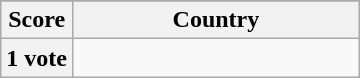<table class="wikitable">
<tr>
</tr>
<tr>
<th scope="col" width="20%">Score</th>
<th scope="col">Country</th>
</tr>
<tr>
<th scope="row">1 vote</th>
<td></td>
</tr>
</table>
